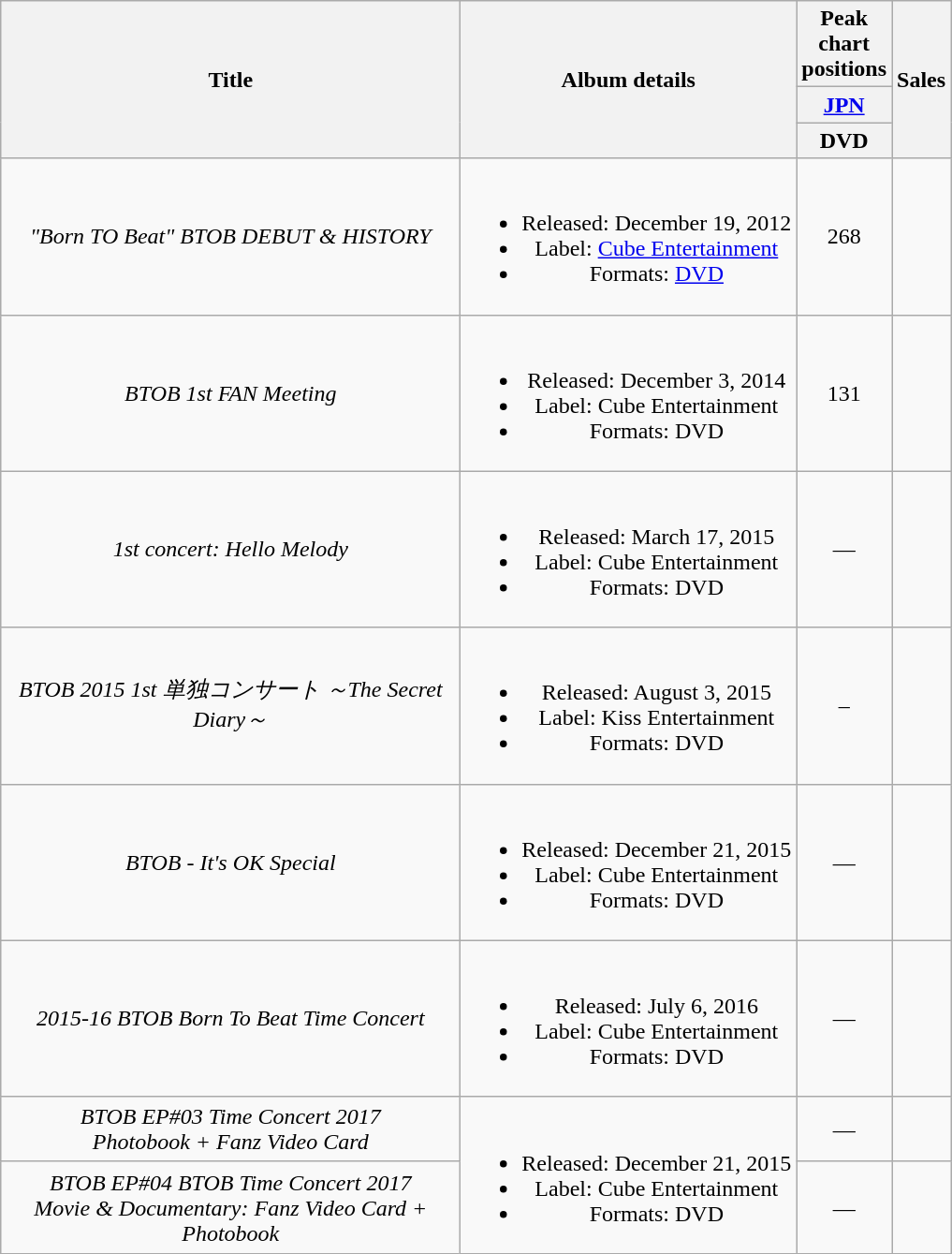<table class="wikitable plainrowheaders" style="text-align:center;">
<tr>
<th scope="col" rowspan="3" style="width:20em;">Title</th>
<th scope="col" rowspan="3">Album details</th>
<th scope="col">Peak chart positions</th>
<th scope="col" rowspan="3">Sales</th>
</tr>
<tr>
<th scope="col"><a href='#'>JPN</a></th>
</tr>
<tr>
<th scope="col" style="width:3em;">DVD<br></th>
</tr>
<tr>
<td><em>"Born TO Beat" BTOB DEBUT & HISTORY</em></td>
<td><br><ul><li>Released: December 19, 2012</li><li>Label: <a href='#'>Cube Entertainment</a></li><li>Formats: <a href='#'>DVD</a></li></ul></td>
<td>268</td>
<td></td>
</tr>
<tr>
<td><em>BTOB 1st FAN Meeting</em></td>
<td><br><ul><li>Released: December 3, 2014</li><li>Label: Cube Entertainment</li><li>Formats: DVD</li></ul></td>
<td>131</td>
<td></td>
</tr>
<tr>
<td><em>1st concert: Hello Melody</em></td>
<td><br><ul><li>Released: March 17, 2015</li><li>Label: Cube Entertainment</li><li>Formats: DVD</li></ul></td>
<td>—</td>
<td></td>
</tr>
<tr>
<td><em>BTOB 2015 1st 単独コンサート ～The Secret Diary～</em></td>
<td><br><ul><li>Released: August 3, 2015</li><li>Label: Kiss Entertainment</li><li>Formats: DVD</li></ul></td>
<td>–</td>
<td></td>
</tr>
<tr>
<td><em>BTOB - It's OK Special </em></td>
<td><br><ul><li>Released: December 21, 2015</li><li>Label: Cube Entertainment</li><li>Formats: DVD</li></ul></td>
<td>—</td>
<td></td>
</tr>
<tr>
<td><em>2015-16 BTOB Born To Beat Time Concert </em></td>
<td><br><ul><li>Released: July 6, 2016</li><li>Label: Cube Entertainment</li><li>Formats: DVD</li></ul></td>
<td>—</td>
<td></td>
</tr>
<tr>
<td><em>BTOB EP#03 Time Concert 2017 <br>Photobook + Fanz Video Card</em></td>
<td rowspan="2"><br><ul><li>Released: December 21, 2015</li><li>Label: Cube Entertainment</li><li>Formats: DVD</li></ul></td>
<td>—</td>
<td></td>
</tr>
<tr>
<td><em>BTOB EP#04 BTOB Time Concert 2017 <br>Movie & Documentary: Fanz Video Card + Photobook</em></td>
<td>—</td>
<td></td>
</tr>
</table>
